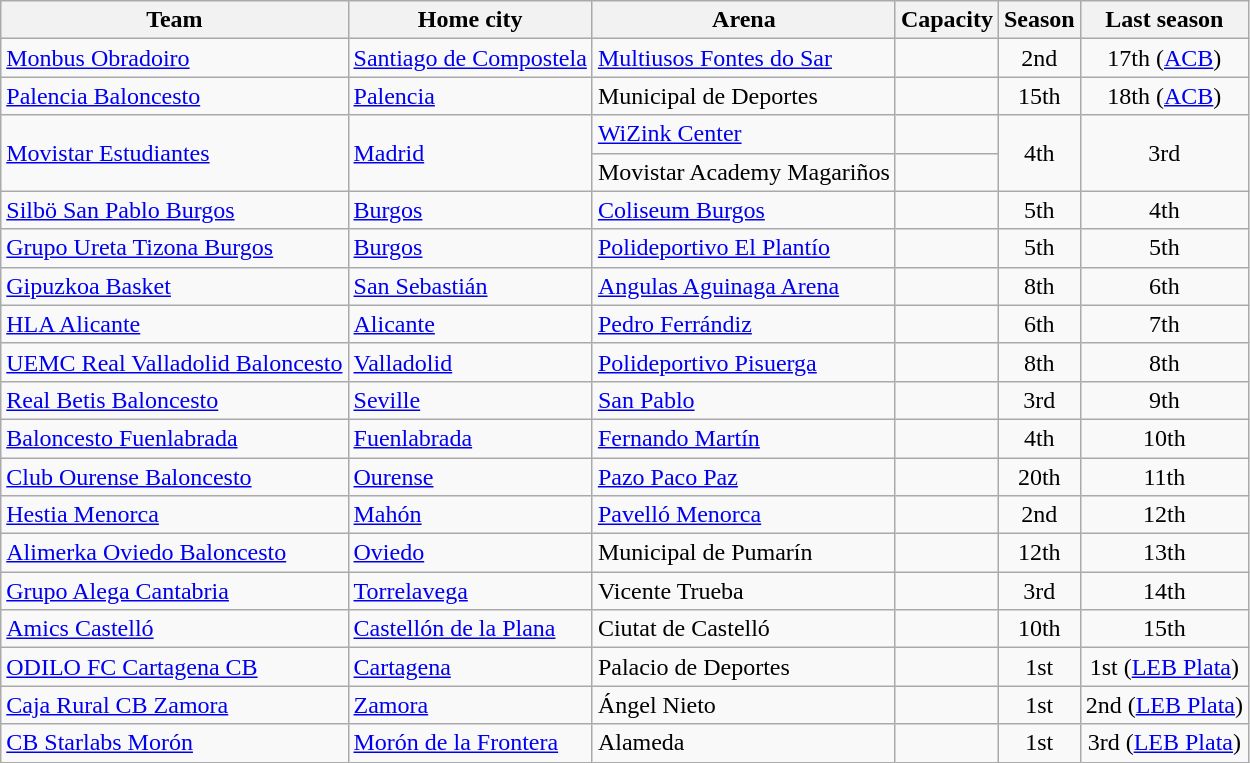<table class="wikitable sortable">
<tr>
<th>Team</th>
<th>Home city</th>
<th>Arena</th>
<th>Capacity</th>
<th>Season</th>
<th>Last season</th>
</tr>
<tr>
<td><a href='#'>Monbus Obradoiro</a></td>
<td><a href='#'>Santiago de Compostela</a></td>
<td><a href='#'>Multiusos Fontes do Sar</a></td>
<td style="text-align:center"></td>
<td style="text-align:center">2nd</td>
<td data-sort-value="-1" style="text-align:center"> 17th (<a href='#'>ACB</a>)</td>
</tr>
<tr>
<td><a href='#'>Palencia Baloncesto</a></td>
<td><a href='#'>Palencia</a></td>
<td>Municipal de Deportes</td>
<td style="text-align:center"></td>
<td style="text-align:center">15th</td>
<td data-sort-value="-2" style="text-align:center"> 18th (<a href='#'>ACB</a>)</td>
</tr>
<tr>
<td rowspan="2"><a href='#'>Movistar Estudiantes</a></td>
<td rowspan="2"><a href='#'>Madrid</a></td>
<td><a href='#'>WiZink Center</a></td>
<td style="text-align:center"></td>
<td style="text-align:center" rowspan="2">4th</td>
<td style="text-align:center" rowspan="2">3rd</td>
</tr>
<tr>
<td>Movistar Academy Magariños</td>
<td style="text-align:center"></td>
</tr>
<tr>
<td><a href='#'>Silbö San Pablo Burgos</a></td>
<td><a href='#'>Burgos</a></td>
<td><a href='#'>Coliseum Burgos</a></td>
<td style="text-align:center"></td>
<td style="text-align:center">5th</td>
<td style="text-align:center">4th</td>
</tr>
<tr>
<td><a href='#'>Grupo Ureta Tizona Burgos</a></td>
<td><a href='#'>Burgos</a></td>
<td><a href='#'>Polideportivo El Plantío</a></td>
<td style="text-align:center"></td>
<td style="text-align:center">5th</td>
<td style="text-align:center">5th</td>
</tr>
<tr>
<td><a href='#'>Gipuzkoa Basket</a></td>
<td><a href='#'>San Sebastián</a></td>
<td><a href='#'>Angulas Aguinaga Arena</a></td>
<td style="text-align:center"></td>
<td style="text-align:center">8th</td>
<td style="text-align:center">6th</td>
</tr>
<tr>
<td><a href='#'>HLA Alicante</a></td>
<td><a href='#'>Alicante</a></td>
<td><a href='#'>Pedro Ferrándiz</a></td>
<td style="text-align:center"></td>
<td style="text-align:center">6th</td>
<td style="text-align:center">7th</td>
</tr>
<tr>
<td><a href='#'>UEMC Real Valladolid Baloncesto</a></td>
<td><a href='#'>Valladolid</a></td>
<td><a href='#'>Polideportivo Pisuerga</a></td>
<td style="text-align:center"></td>
<td style="text-align:center">8th</td>
<td style="text-align:center">8th</td>
</tr>
<tr>
<td><a href='#'>Real Betis Baloncesto</a></td>
<td><a href='#'>Seville</a></td>
<td><a href='#'>San Pablo</a></td>
<td style="text-align:center"></td>
<td style="text-align:center">3rd</td>
<td style="text-align:center">9th</td>
</tr>
<tr>
<td><a href='#'>Baloncesto Fuenlabrada</a></td>
<td><a href='#'>Fuenlabrada</a></td>
<td><a href='#'>Fernando Martín</a></td>
<td style="text-align:center"></td>
<td style="text-align:center">4th</td>
<td style="text-align:center">10th</td>
</tr>
<tr>
<td><a href='#'>Club Ourense Baloncesto</a></td>
<td><a href='#'>Ourense</a></td>
<td><a href='#'>Pazo Paco Paz</a></td>
<td style="text-align:center"></td>
<td style="text-align:center">20th</td>
<td style="text-align:center">11th</td>
</tr>
<tr>
<td><a href='#'>Hestia Menorca</a></td>
<td><a href='#'>Mahón</a></td>
<td><a href='#'>Pavelló Menorca</a></td>
<td style="text-align:center"></td>
<td style="text-align:center">2nd</td>
<td style="text-align:center">12th</td>
</tr>
<tr>
<td><a href='#'>Alimerka Oviedo Baloncesto</a></td>
<td><a href='#'>Oviedo</a></td>
<td>Municipal de Pumarín</td>
<td style="text-align:center"></td>
<td style="text-align:center">12th</td>
<td style="text-align:center">13th</td>
</tr>
<tr>
<td><a href='#'>Grupo Alega Cantabria</a></td>
<td><a href='#'>Torrelavega</a></td>
<td>Vicente Trueba</td>
<td style="text-align:center"></td>
<td style="text-align:center">3rd</td>
<td style="text-align:center">14th</td>
</tr>
<tr>
<td><a href='#'>Amics Castelló</a></td>
<td><a href='#'>Castellón de la Plana</a></td>
<td>Ciutat de Castelló</td>
<td style="text-align:center"></td>
<td style="text-align:center">10th</td>
<td style="text-align:center">15th</td>
</tr>
<tr>
<td><a href='#'>ODILO FC Cartagena CB</a></td>
<td><a href='#'>Cartagena</a></td>
<td>Palacio de Deportes</td>
<td style="text-align:center"></td>
<td style="text-align:center">1st</td>
<td data-sort-value="16" style="text-align:center"> 1st (<a href='#'>LEB Plata</a>)</td>
</tr>
<tr>
<td><a href='#'>Caja Rural CB Zamora</a></td>
<td><a href='#'>Zamora</a></td>
<td>Ángel Nieto</td>
<td style="text-align:center"></td>
<td style="text-align:center">1st</td>
<td data-sort-value="17" style="text-align:center"> 2nd (<a href='#'>LEB Plata</a>)</td>
</tr>
<tr>
<td><a href='#'>CB Starlabs Morón</a></td>
<td><a href='#'>Morón de la Frontera</a></td>
<td>Alameda</td>
<td style="text-align:center"></td>
<td style="text-align:center">1st</td>
<td data-sort-value="18" style="text-align:center"> 3rd (<a href='#'>LEB Plata</a>)</td>
</tr>
</table>
